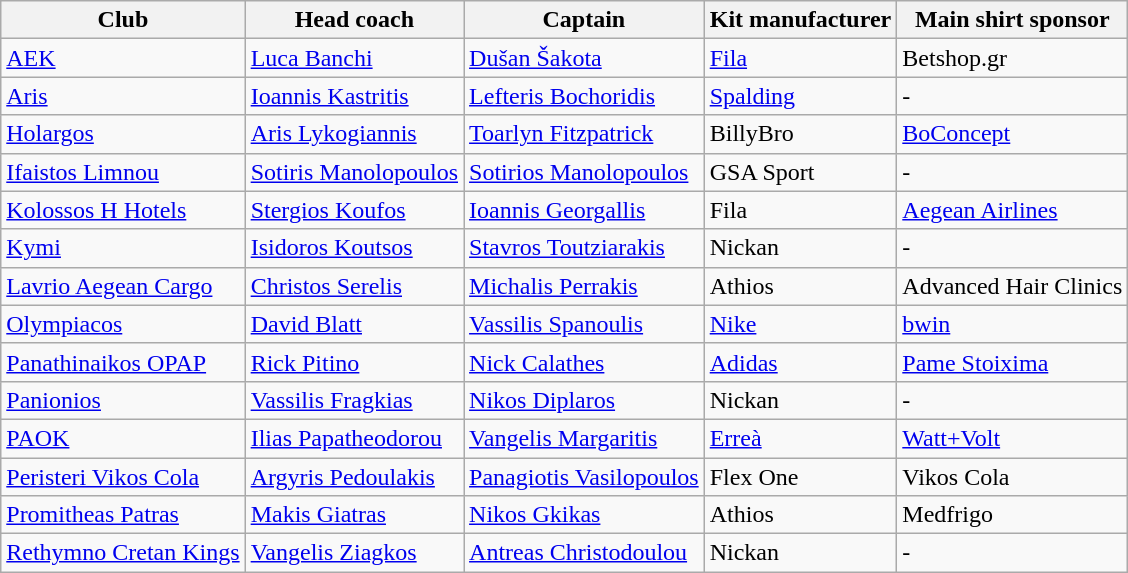<table class="wikitable sortable">
<tr>
<th>Club</th>
<th>Head coach</th>
<th>Captain</th>
<th>Kit manufacturer</th>
<th>Main shirt sponsor</th>
</tr>
<tr>
<td><a href='#'>AEK</a></td>
<td> <a href='#'>Luca Banchi</a></td>
<td> <a href='#'>Dušan Šakota</a></td>
<td><a href='#'>Fila</a></td>
<td>Betshop.gr</td>
</tr>
<tr>
<td><a href='#'>Aris</a></td>
<td> <a href='#'>Ioannis Kastritis</a></td>
<td> <a href='#'>Lefteris Bochoridis</a></td>
<td><a href='#'>Spalding</a></td>
<td>-</td>
</tr>
<tr>
<td><a href='#'>Holargos</a></td>
<td> <a href='#'>Aris Lykogiannis</a></td>
<td> <a href='#'>Toarlyn Fitzpatrick</a></td>
<td>BillyBro</td>
<td><a href='#'>BoConcept</a></td>
</tr>
<tr>
<td><a href='#'>Ifaistos Limnou</a></td>
<td> <a href='#'>Sotiris Manolopoulos</a></td>
<td> <a href='#'>Sotirios Manolopoulos</a></td>
<td>GSA Sport</td>
<td>-</td>
</tr>
<tr>
<td><a href='#'>Kolossos H Hotels</a></td>
<td> <a href='#'>Stergios Koufos</a></td>
<td> <a href='#'>Ioannis Georgallis</a></td>
<td>Fila</td>
<td><a href='#'>Aegean Airlines</a></td>
</tr>
<tr>
<td><a href='#'>Kymi</a></td>
<td> <a href='#'>Isidoros Koutsos</a></td>
<td> <a href='#'>Stavros Toutziarakis</a></td>
<td>Nickan</td>
<td>-</td>
</tr>
<tr>
<td><a href='#'>Lavrio Aegean Cargo</a></td>
<td> <a href='#'>Christos Serelis</a></td>
<td> <a href='#'>Michalis Perrakis</a></td>
<td>Athios</td>
<td>Advanced Hair Clinics</td>
</tr>
<tr>
<td><a href='#'>Olympiacos</a></td>
<td> <a href='#'>David Blatt</a></td>
<td> <a href='#'>Vassilis Spanoulis</a></td>
<td><a href='#'>Nike</a></td>
<td><a href='#'>bwin</a></td>
</tr>
<tr>
<td><a href='#'>Panathinaikos OPAP</a></td>
<td> <a href='#'>Rick Pitino</a></td>
<td> <a href='#'>Nick Calathes</a></td>
<td><a href='#'>Adidas</a></td>
<td><a href='#'>Pame Stoixima</a></td>
</tr>
<tr>
<td><a href='#'>Panionios</a></td>
<td> <a href='#'>Vassilis Fragkias</a></td>
<td> <a href='#'>Nikos Diplaros</a></td>
<td>Nickan</td>
<td>-</td>
</tr>
<tr>
<td><a href='#'>PAOK</a></td>
<td> <a href='#'>Ilias Papatheodorou</a></td>
<td> <a href='#'>Vangelis Margaritis</a></td>
<td><a href='#'>Erreà</a></td>
<td><a href='#'>Watt+Volt</a></td>
</tr>
<tr>
<td><a href='#'>Peristeri Vikos Cola</a></td>
<td> <a href='#'>Argyris Pedoulakis</a></td>
<td> <a href='#'>Panagiotis Vasilopoulos</a></td>
<td>Flex One</td>
<td>Vikos Cola</td>
</tr>
<tr>
<td><a href='#'>Promitheas Patras</a></td>
<td> <a href='#'>Makis Giatras</a></td>
<td> <a href='#'>Nikos Gkikas</a></td>
<td>Athios</td>
<td>Medfrigo</td>
</tr>
<tr>
<td><a href='#'>Rethymno Cretan Kings</a></td>
<td> <a href='#'>Vangelis Ziagkos</a></td>
<td> <a href='#'>Antreas Christodoulou</a></td>
<td>Nickan</td>
<td>-</td>
</tr>
</table>
